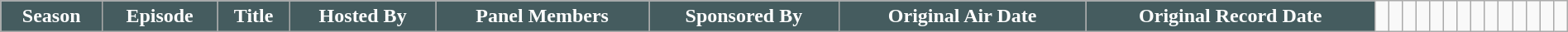<table class="wikitable plainrowheaders" style="width:100%; margin:auto;">
<tr>
<th scope="col" style="background-color: #455C5F; color: #ffffff;">Season</th>
<th scope="col" style="background-color: #455C5F; color: #ffffff;">Episode</th>
<th scope="col" style="background-color: #455C5F; color: #ffffff;">Title</th>
<th scope="col" style="background-color: #455C5F; color: #ffffff;">Hosted By</th>
<th scope="col" style="background-color: #455C5F; color: #ffffff;">Panel Members</th>
<th scope="col" style="background-color: #455C5F; color: #ffffff;">Sponsored By</th>
<th scope="col" style="background-color: #455C5F; color: #ffffff; width:12em;">Original Air Date</th>
<th scope="col" style="background-color: #455C5F; color: #ffffff;">Original Record Date<br>
</th>
<td></td>
<td></td>
<td></td>
<td></td>
<td></td>
<td></td>
<td></td>
<td></td>
<td></td>
<td><br></td>
<td></td>
<td><br></td>
<td></td>
<td><br></td>
</tr>
</table>
